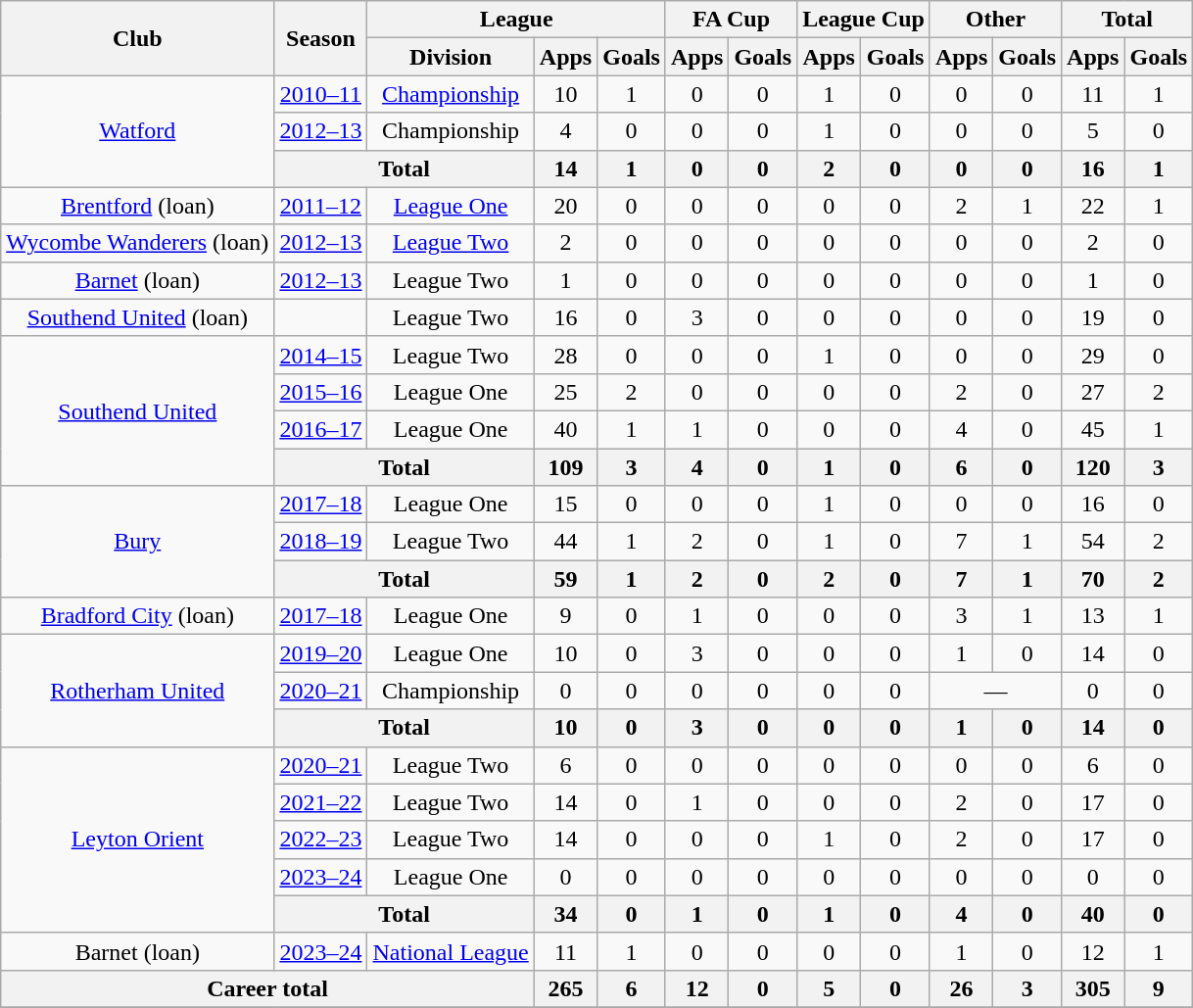<table class="wikitable" style="text-align: center;">
<tr>
<th rowspan="2">Club</th>
<th rowspan="2">Season</th>
<th colspan="3">League</th>
<th colspan="2">FA Cup</th>
<th colspan="2">League Cup</th>
<th colspan="2">Other</th>
<th colspan="2">Total</th>
</tr>
<tr>
<th>Division</th>
<th>Apps</th>
<th>Goals</th>
<th>Apps</th>
<th>Goals</th>
<th>Apps</th>
<th>Goals</th>
<th>Apps</th>
<th>Goals</th>
<th>Apps</th>
<th>Goals</th>
</tr>
<tr>
<td rowspan="3"><a href='#'>Watford</a></td>
<td><a href='#'>2010–11</a></td>
<td><a href='#'>Championship</a></td>
<td>10</td>
<td>1</td>
<td>0</td>
<td>0</td>
<td>1</td>
<td>0</td>
<td>0</td>
<td>0</td>
<td>11</td>
<td>1</td>
</tr>
<tr>
<td><a href='#'>2012–13</a></td>
<td>Championship</td>
<td>4</td>
<td>0</td>
<td>0</td>
<td>0</td>
<td>1</td>
<td>0</td>
<td>0</td>
<td>0</td>
<td>5</td>
<td>0</td>
</tr>
<tr>
<th colspan="2">Total</th>
<th>14</th>
<th>1</th>
<th>0</th>
<th>0</th>
<th>2</th>
<th>0</th>
<th>0</th>
<th>0</th>
<th>16</th>
<th>1</th>
</tr>
<tr>
<td><a href='#'>Brentford</a> (loan)</td>
<td><a href='#'>2011–12</a></td>
<td><a href='#'>League One</a></td>
<td>20</td>
<td>0</td>
<td>0</td>
<td>0</td>
<td>0</td>
<td>0</td>
<td>2</td>
<td>1</td>
<td>22</td>
<td>1</td>
</tr>
<tr>
<td><a href='#'>Wycombe Wanderers</a> (loan)</td>
<td><a href='#'>2012–13</a></td>
<td><a href='#'>League Two</a></td>
<td>2</td>
<td>0</td>
<td>0</td>
<td>0</td>
<td>0</td>
<td>0</td>
<td>0</td>
<td>0</td>
<td>2</td>
<td>0</td>
</tr>
<tr>
<td><a href='#'>Barnet</a> (loan)</td>
<td><a href='#'>2012–13</a></td>
<td>League Two</td>
<td>1</td>
<td>0</td>
<td>0</td>
<td>0</td>
<td>0</td>
<td>0</td>
<td>0</td>
<td>0</td>
<td>1</td>
<td>0</td>
</tr>
<tr>
<td><a href='#'>Southend United</a> (loan)</td>
<td></td>
<td>League Two</td>
<td>16</td>
<td>0</td>
<td>3</td>
<td>0</td>
<td>0</td>
<td>0</td>
<td>0</td>
<td>0</td>
<td>19</td>
<td>0</td>
</tr>
<tr>
<td rowspan="4"><a href='#'>Southend United</a></td>
<td><a href='#'>2014–15</a></td>
<td>League Two</td>
<td>28</td>
<td>0</td>
<td>0</td>
<td>0</td>
<td>1</td>
<td>0</td>
<td>0</td>
<td>0</td>
<td>29</td>
<td>0</td>
</tr>
<tr>
<td><a href='#'>2015–16</a></td>
<td>League One</td>
<td>25</td>
<td>2</td>
<td>0</td>
<td>0</td>
<td>0</td>
<td>0</td>
<td>2</td>
<td>0</td>
<td>27</td>
<td>2</td>
</tr>
<tr>
<td><a href='#'>2016–17</a></td>
<td>League One</td>
<td>40</td>
<td>1</td>
<td>1</td>
<td>0</td>
<td>0</td>
<td>0</td>
<td>4</td>
<td>0</td>
<td>45</td>
<td>1</td>
</tr>
<tr>
<th colspan="2">Total</th>
<th>109</th>
<th>3</th>
<th>4</th>
<th>0</th>
<th>1</th>
<th>0</th>
<th>6</th>
<th>0</th>
<th>120</th>
<th>3</th>
</tr>
<tr>
<td rowspan="3"><a href='#'>Bury</a></td>
<td><a href='#'>2017–18</a></td>
<td>League One</td>
<td>15</td>
<td>0</td>
<td>0</td>
<td>0</td>
<td>1</td>
<td>0</td>
<td>0</td>
<td>0</td>
<td>16</td>
<td>0</td>
</tr>
<tr>
<td><a href='#'>2018–19</a></td>
<td>League Two</td>
<td>44</td>
<td>1</td>
<td>2</td>
<td>0</td>
<td>1</td>
<td>0</td>
<td>7</td>
<td>1</td>
<td>54</td>
<td>2</td>
</tr>
<tr>
<th colspan="2">Total</th>
<th>59</th>
<th>1</th>
<th>2</th>
<th>0</th>
<th>2</th>
<th>0</th>
<th>7</th>
<th>1</th>
<th>70</th>
<th>2</th>
</tr>
<tr>
<td><a href='#'>Bradford City</a> (loan)</td>
<td><a href='#'>2017–18</a></td>
<td>League One</td>
<td>9</td>
<td>0</td>
<td>1</td>
<td>0</td>
<td>0</td>
<td>0</td>
<td>3</td>
<td>1</td>
<td>13</td>
<td>1</td>
</tr>
<tr>
<td rowspan=3><a href='#'>Rotherham United</a></td>
<td><a href='#'>2019–20</a></td>
<td>League One</td>
<td>10</td>
<td>0</td>
<td>3</td>
<td>0</td>
<td>0</td>
<td>0</td>
<td>1</td>
<td>0</td>
<td>14</td>
<td>0</td>
</tr>
<tr>
<td><a href='#'>2020–21</a></td>
<td>Championship</td>
<td>0</td>
<td>0</td>
<td>0</td>
<td>0</td>
<td>0</td>
<td>0</td>
<td colspan=2>—</td>
<td>0</td>
<td>0</td>
</tr>
<tr>
<th colspan=2>Total</th>
<th>10</th>
<th>0</th>
<th>3</th>
<th>0</th>
<th>0</th>
<th>0</th>
<th>1</th>
<th>0</th>
<th>14</th>
<th>0</th>
</tr>
<tr>
<td rowspan=5><a href='#'>Leyton Orient</a></td>
<td><a href='#'>2020–21</a></td>
<td>League Two</td>
<td>6</td>
<td>0</td>
<td>0</td>
<td>0</td>
<td>0</td>
<td>0</td>
<td>0</td>
<td>0</td>
<td>6</td>
<td>0</td>
</tr>
<tr>
<td><a href='#'>2021–22</a></td>
<td>League Two</td>
<td>14</td>
<td>0</td>
<td>1</td>
<td>0</td>
<td>0</td>
<td>0</td>
<td>2</td>
<td>0</td>
<td>17</td>
<td>0</td>
</tr>
<tr>
<td><a href='#'>2022–23</a></td>
<td>League Two</td>
<td>14</td>
<td>0</td>
<td>0</td>
<td>0</td>
<td>1</td>
<td>0</td>
<td>2</td>
<td>0</td>
<td>17</td>
<td>0</td>
</tr>
<tr>
<td><a href='#'>2023–24</a></td>
<td>League One</td>
<td>0</td>
<td>0</td>
<td>0</td>
<td>0</td>
<td>0</td>
<td>0</td>
<td>0</td>
<td>0</td>
<td>0</td>
<td>0</td>
</tr>
<tr>
<th colspan=2>Total</th>
<th>34</th>
<th>0</th>
<th>1</th>
<th>0</th>
<th>1</th>
<th>0</th>
<th>4</th>
<th>0</th>
<th>40</th>
<th>0</th>
</tr>
<tr>
<td>Barnet (loan)</td>
<td><a href='#'>2023–24</a></td>
<td><a href='#'>National League</a></td>
<td>11</td>
<td>1</td>
<td>0</td>
<td>0</td>
<td>0</td>
<td>0</td>
<td>1</td>
<td>0</td>
<td>12</td>
<td>1</td>
</tr>
<tr>
<th colspan="3">Career total</th>
<th>265</th>
<th>6</th>
<th>12</th>
<th>0</th>
<th>5</th>
<th>0</th>
<th>26</th>
<th>3</th>
<th>305</th>
<th>9</th>
</tr>
<tr>
</tr>
</table>
